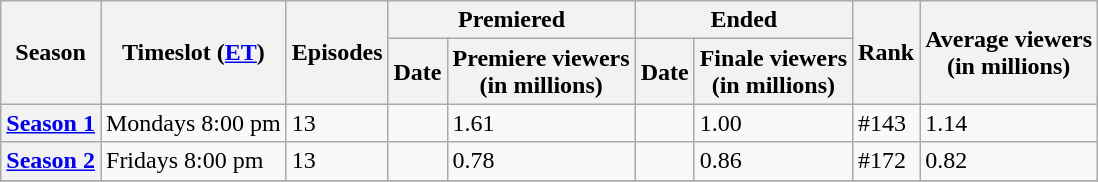<table class="wikitable plainrowheaders">
<tr>
<th scope="col" rowspan="2">Season</th>
<th scope="col" rowspan="2">Timeslot (<a href='#'>ET</a>)</th>
<th scope="col" rowspan="2">Episodes</th>
<th scope="col" colspan=2>Premiered</th>
<th scope="col" colspan=2>Ended</th>
<th scope="col" rowspan="2">Rank</th>
<th scope="col" rowspan="2">Average viewers <br>(in millions)</th>
</tr>
<tr>
<th scope="col">Date</th>
<th scope="col">Premiere viewers<br>(in millions)</th>
<th scope="col">Date</th>
<th scope="col">Finale viewers<br>(in millions)</th>
</tr>
<tr>
<th scope="row"><a href='#'>Season 1</a></th>
<td span style="font-weight:normal;line-height:100%">Mondays 8:00 pm</td>
<td>13</td>
<td style="font-size:11px;line-height:110%" style="text-align:center"></td>
<td>1.61</td>
<td style="font-size:11px;line-height:110%" style="text-align:center"></td>
<td>1.00</td>
<td>#143</td>
<td>1.14</td>
</tr>
<tr>
<th scope="row"><a href='#'>Season 2</a></th>
<td span style="font-weight:normal;line-height:100%">Fridays 8:00 pm</td>
<td>13</td>
<td style="font-size:11px;line-height:110%" style="text-align:center"></td>
<td>0.78</td>
<td style="font-size:11px;line-height:110%" style="text-align:center"></td>
<td>0.86</td>
<td>#172</td>
<td>0.82</td>
</tr>
<tr>
</tr>
</table>
